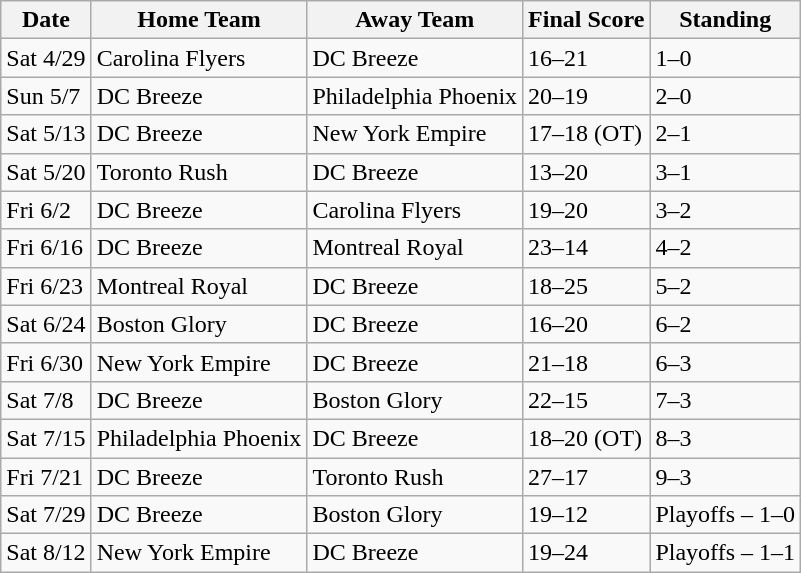<table class="wikitable">
<tr>
<th>Date</th>
<th>Home Team</th>
<th>Away Team</th>
<th>Final Score</th>
<th>Standing</th>
</tr>
<tr>
<td>Sat 4/29</td>
<td>Carolina Flyers</td>
<td>DC Breeze</td>
<td>16–21</td>
<td>1–0</td>
</tr>
<tr>
<td>Sun 5/7</td>
<td>DC Breeze</td>
<td>Philadelphia Phoenix</td>
<td>20–19</td>
<td>2–0</td>
</tr>
<tr>
<td>Sat 5/13</td>
<td>DC Breeze</td>
<td>New York Empire</td>
<td>17–18 (OT)</td>
<td>2–1</td>
</tr>
<tr>
<td>Sat 5/20</td>
<td>Toronto Rush</td>
<td>DC Breeze</td>
<td>13–20</td>
<td>3–1</td>
</tr>
<tr>
<td>Fri 6/2</td>
<td>DC Breeze</td>
<td>Carolina Flyers</td>
<td>19–20</td>
<td>3–2</td>
</tr>
<tr>
<td>Fri 6/16</td>
<td>DC Breeze</td>
<td>Montreal Royal</td>
<td>23–14</td>
<td>4–2</td>
</tr>
<tr>
<td>Fri 6/23</td>
<td>Montreal Royal</td>
<td>DC Breeze</td>
<td>18–25</td>
<td>5–2</td>
</tr>
<tr>
<td>Sat 6/24</td>
<td>Boston Glory</td>
<td>DC Breeze</td>
<td>16–20</td>
<td>6–2</td>
</tr>
<tr>
<td>Fri 6/30</td>
<td>New York Empire</td>
<td>DC Breeze</td>
<td>21–18</td>
<td>6–3</td>
</tr>
<tr>
<td>Sat 7/8</td>
<td>DC Breeze</td>
<td>Boston Glory</td>
<td>22–15</td>
<td>7–3</td>
</tr>
<tr>
<td>Sat 7/15</td>
<td>Philadelphia Phoenix</td>
<td>DC Breeze</td>
<td>18–20 (OT)</td>
<td>8–3</td>
</tr>
<tr>
<td>Fri 7/21</td>
<td>DC Breeze</td>
<td>Toronto Rush</td>
<td>27–17</td>
<td>9–3</td>
</tr>
<tr>
<td>Sat 7/29</td>
<td>DC Breeze</td>
<td>Boston Glory</td>
<td>19–12</td>
<td>Playoffs – 1–0</td>
</tr>
<tr>
<td>Sat 8/12</td>
<td>New York Empire</td>
<td>DC Breeze</td>
<td>19–24</td>
<td>Playoffs – 1–1</td>
</tr>
</table>
